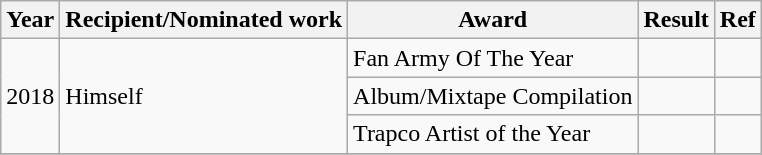<table class="wikitable">
<tr>
<th>Year</th>
<th>Recipient/Nominated work</th>
<th>Award</th>
<th>Result</th>
<th>Ref</th>
</tr>
<tr>
<td rowspan="3">2018</td>
<td rowspan="3">Himself</td>
<td>Fan Army Of The Year</td>
<td></td>
<td></td>
</tr>
<tr>
<td>Album/Mixtape Compilation</td>
<td></td>
<td></td>
</tr>
<tr>
<td>Trapco Artist of the Year</td>
<td></td>
<td></td>
</tr>
<tr>
</tr>
</table>
